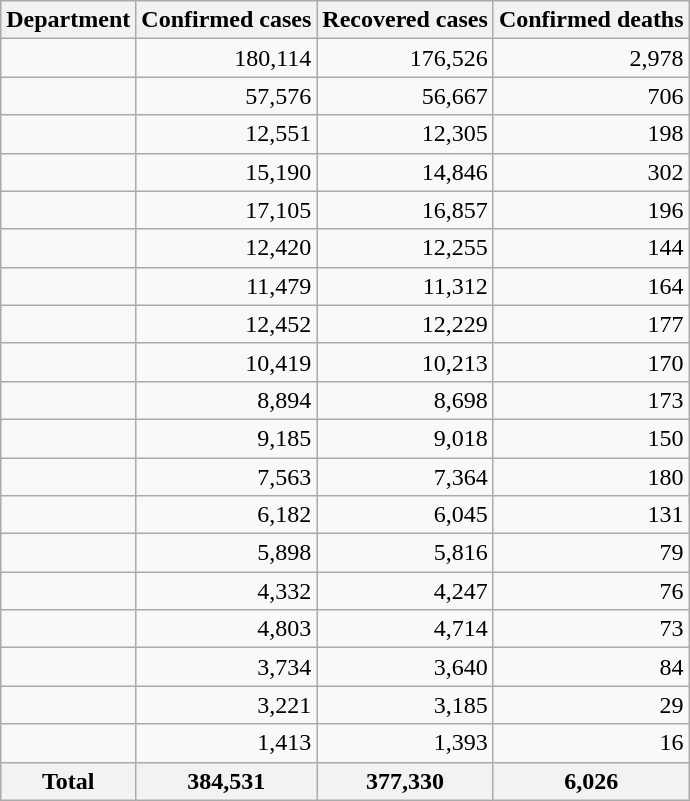<table class="wikitable sortable" style="text-align:right; display:inline-table;">
<tr>
<th>Department</th>
<th>Confirmed cases</th>
<th>Recovered cases</th>
<th>Confirmed deaths</th>
</tr>
<tr>
<td style="text-align:left;"></td>
<td>180,114</td>
<td>176,526</td>
<td>2,978</td>
</tr>
<tr>
<td style="text-align:left;"></td>
<td>57,576</td>
<td>56,667</td>
<td>706</td>
</tr>
<tr>
<td style="text-align:left;"></td>
<td>12,551</td>
<td>12,305</td>
<td>198</td>
</tr>
<tr>
<td style="text-align:left;"></td>
<td>15,190</td>
<td>14,846</td>
<td>302</td>
</tr>
<tr>
<td style="text-align:left;"></td>
<td>17,105</td>
<td>16,857</td>
<td>196</td>
</tr>
<tr>
<td style="text-align:left;"></td>
<td>12,420</td>
<td>12,255</td>
<td>144</td>
</tr>
<tr>
<td style="text-align:left;"></td>
<td>11,479</td>
<td>11,312</td>
<td>164</td>
</tr>
<tr>
<td style="text-align:left;"></td>
<td>12,452</td>
<td>12,229</td>
<td>177</td>
</tr>
<tr>
<td style="text-align:left;"></td>
<td>10,419</td>
<td>10,213</td>
<td>170</td>
</tr>
<tr>
<td style="text-align:left;"></td>
<td>8,894</td>
<td>8,698</td>
<td>173</td>
</tr>
<tr>
<td style="text-align:left;"></td>
<td>9,185</td>
<td>9,018</td>
<td>150</td>
</tr>
<tr>
<td style="text-align:left;"></td>
<td>7,563</td>
<td>7,364</td>
<td>180</td>
</tr>
<tr>
<td style="text-align:left;"></td>
<td>6,182</td>
<td>6,045</td>
<td>131</td>
</tr>
<tr>
<td style="text-align:left;"></td>
<td>5,898</td>
<td>5,816</td>
<td>79</td>
</tr>
<tr>
<td style="text-align:left;"></td>
<td>4,332</td>
<td>4,247</td>
<td>76</td>
</tr>
<tr>
<td style="text-align:left;"></td>
<td>4,803</td>
<td>4,714</td>
<td>73</td>
</tr>
<tr>
<td style="text-align:left;"></td>
<td>3,734</td>
<td>3,640</td>
<td>84</td>
</tr>
<tr>
<td style="text-align:left;"></td>
<td>3,221</td>
<td>3,185</td>
<td>29</td>
</tr>
<tr>
<td style="text-align:left;"></td>
<td>1,413</td>
<td>1,393</td>
<td>16</td>
</tr>
<tr>
<th>Total</th>
<th>384,531</th>
<th>377,330</th>
<th>6,026</th>
</tr>
</table>
